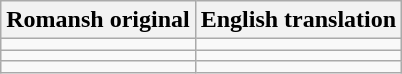<table class="wikitable">
<tr>
<th>Romansh original</th>
<th>English translation</th>
</tr>
<tr>
<td></td>
<td></td>
</tr>
<tr>
<td></td>
<td></td>
</tr>
<tr>
<td></td>
<td></td>
</tr>
</table>
